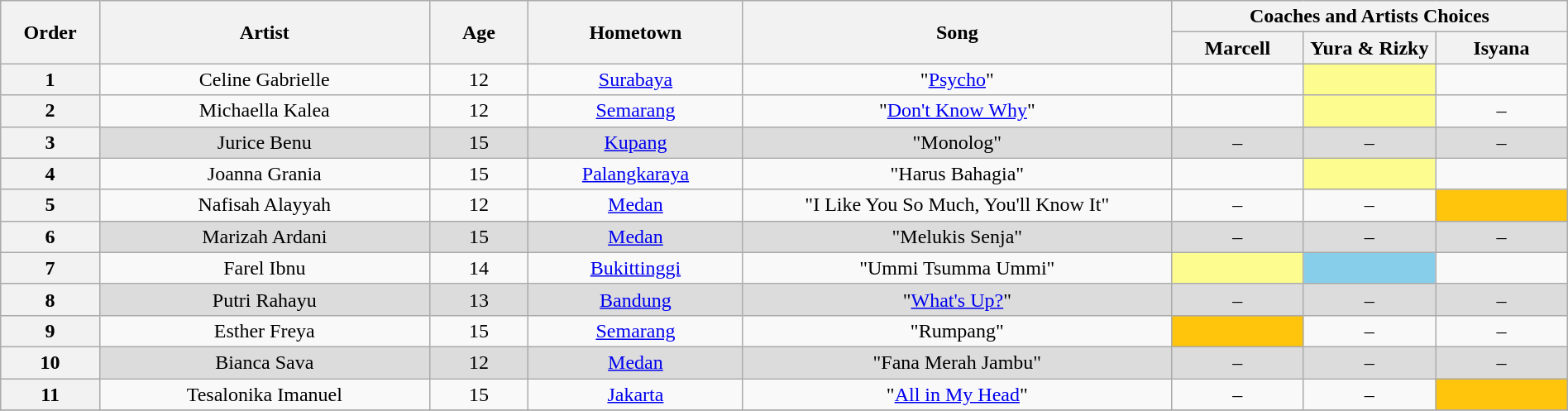<table class="wikitable" style="text-align:center; width:100%;">
<tr>
<th rowspan="2" scope="col" style="width:06%;">Order</th>
<th rowspan="2" scope="col" style="width:20%;">Artist</th>
<th rowspan="2" scope="col" style="width:06%;">Age</th>
<th rowspan="2" scope="col" style="width:13%;">Hometown</th>
<th rowspan="2" scope="col" style="width:26%;">Song</th>
<th colspan="3" scope="col" style="width:40%;">Coaches and Artists Choices</th>
</tr>
<tr>
<th style="width:08%;">Marcell</th>
<th style="width:08%;">Yura & Rizky</th>
<th style="width:08%;">Isyana</th>
</tr>
<tr>
<th>1</th>
<td>Celine Gabrielle</td>
<td>12</td>
<td><a href='#'>Surabaya</a></td>
<td>"<a href='#'>Psycho</a>"</td>
<td><strong></strong></td>
<td style="background:#fdfc8f;"><strong></strong></td>
<td><strong></strong></td>
</tr>
<tr>
<th>2</th>
<td>Michaella Kalea</td>
<td>12</td>
<td><a href='#'>Semarang</a></td>
<td>"<a href='#'>Don't Know Why</a>"</td>
<td><strong></strong></td>
<td style="background:#fdfc8f;"><strong></strong></td>
<td>–</td>
</tr>
<tr style="background:#DCDCDC;">
<th>3</th>
<td>Jurice Benu</td>
<td>15</td>
<td><a href='#'>Kupang</a></td>
<td>"Monolog"</td>
<td>–</td>
<td>–</td>
<td>–</td>
</tr>
<tr>
<th>4</th>
<td>Joanna Grania</td>
<td>15</td>
<td><a href='#'>Palangkaraya</a></td>
<td>"Harus Bahagia"</td>
<td><strong></strong></td>
<td style="background:#fdfc8f;"><strong></strong></td>
<td><strong></strong></td>
</tr>
<tr>
<th>5</th>
<td>Nafisah Alayyah</td>
<td>12</td>
<td><a href='#'>Medan</a></td>
<td>"I Like You So Much, You'll Know It"</td>
<td>–</td>
<td>–</td>
<td style="background:#ffc40c"><strong></strong></td>
</tr>
<tr style="background:#DCDCDC;">
<th>6</th>
<td>Marizah Ardani</td>
<td>15</td>
<td><a href='#'>Medan</a></td>
<td>"Melukis Senja"</td>
<td>–</td>
<td>–</td>
<td>–</td>
</tr>
<tr>
<th>7</th>
<td>Farel Ibnu</td>
<td>14</td>
<td><a href='#'>Bukittinggi</a></td>
<td>"Ummi Tsumma Ummi"</td>
<td style="background:#fdfc8f;"><strong></strong></td>
<td bgcolor="#87ceeb"><strong></strong></td>
<td><strong></strong></td>
</tr>
<tr style="background:#DCDCDC;">
<th>8</th>
<td>Putri Rahayu</td>
<td>13</td>
<td><a href='#'>Bandung</a></td>
<td>"<a href='#'>What's Up?</a>"</td>
<td>–</td>
<td>–</td>
<td>–</td>
</tr>
<tr>
<th>9</th>
<td>Esther Freya</td>
<td>15</td>
<td><a href='#'>Semarang</a></td>
<td>"Rumpang"</td>
<td style="background:#ffc40c"><strong></strong></td>
<td>–</td>
<td>–</td>
</tr>
<tr style="background:#DCDCDC;">
<th>10</th>
<td>Bianca Sava</td>
<td>12</td>
<td><a href='#'>Medan</a></td>
<td>"Fana Merah Jambu"</td>
<td>–</td>
<td>–</td>
<td>–</td>
</tr>
<tr>
<th>11</th>
<td>Tesalonika Imanuel</td>
<td>15</td>
<td><a href='#'>Jakarta</a></td>
<td>"<a href='#'>All in My Head</a>"</td>
<td>–</td>
<td>–</td>
<td style="background:#ffc40c"><strong></strong></td>
</tr>
<tr>
</tr>
</table>
